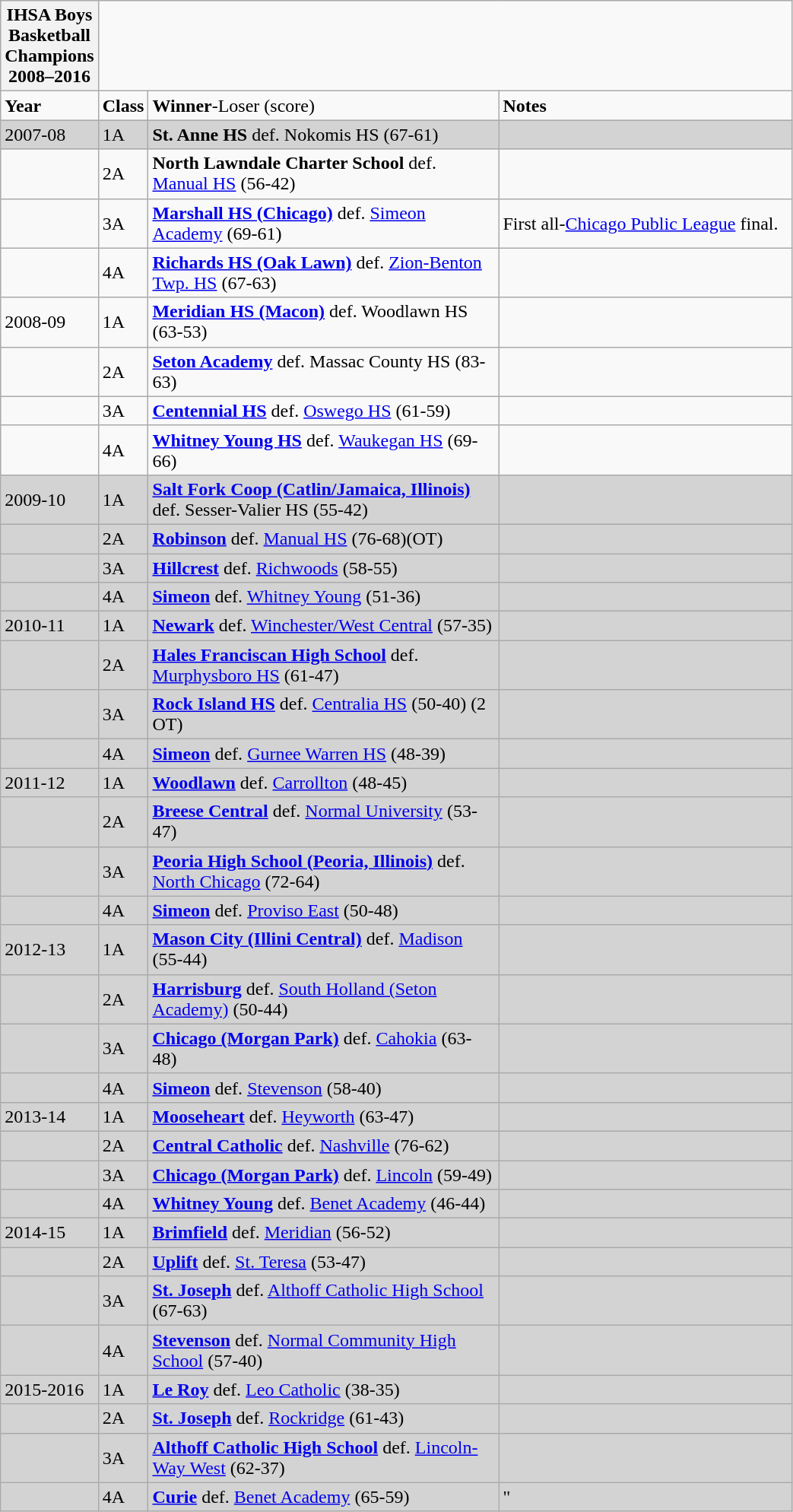<table class="wikitable collapsible collapsed">
<tr>
<th>IHSA Boys Basketball Champions 2008–2016</th>
</tr>
<tr>
<td width="40"><strong>Year</strong></td>
<td width="35"><strong>Class</strong></td>
<td width="300"><strong>Winner</strong>-Loser (score)</td>
<td width="250"><strong>Notes</strong></td>
</tr>
<tr style="background: #D3D3D3;">
<td>2007-08</td>
<td>1A</td>
<td><strong>St. Anne HS</strong> def. Nokomis HS (67-61)</td>
<td></td>
</tr>
<tr>
<td></td>
<td>2A</td>
<td><strong>North Lawndale Charter School</strong> def. <a href='#'>Manual HS</a> (56-42)</td>
<td></td>
</tr>
<tr>
<td></td>
<td>3A</td>
<td><strong><a href='#'>Marshall HS (Chicago)</a></strong> def. <a href='#'>Simeon Academy</a> (69-61)</td>
<td>First all-<a href='#'>Chicago Public League</a> final.</td>
</tr>
<tr>
<td></td>
<td>4A</td>
<td><strong><a href='#'>Richards HS (Oak Lawn)</a></strong> def. <a href='#'>Zion-Benton Twp. HS</a> (67-63)</td>
<td></td>
</tr>
<tr>
<td>2008-09</td>
<td>1A</td>
<td><strong><a href='#'>Meridian HS (Macon)</a></strong> def. Woodlawn HS (63-53)</td>
<td></td>
</tr>
<tr>
<td></td>
<td>2A</td>
<td><strong><a href='#'>Seton Academy</a></strong> def. Massac County HS (83-63)</td>
<td></td>
</tr>
<tr>
<td></td>
<td>3A</td>
<td><strong><a href='#'>Centennial HS</a></strong> def. <a href='#'>Oswego HS</a> (61-59)</td>
<td></td>
</tr>
<tr>
<td></td>
<td>4A</td>
<td><strong><a href='#'>Whitney Young HS</a></strong> def. <a href='#'>Waukegan HS</a> (69-66)</td>
<td></td>
</tr>
<tr style="background: #D3D3D3;">
<td>2009-10</td>
<td>1A</td>
<td><strong><a href='#'>Salt Fork Coop (Catlin/Jamaica, Illinois)</a></strong> def. Sesser-Valier HS (55-42)</td>
<td></td>
</tr>
<tr style="background: #D3D3D3;">
<td></td>
<td>2A</td>
<td><strong><a href='#'>Robinson</a></strong> def. <a href='#'>Manual HS</a> (76-68)(OT)</td>
<td></td>
</tr>
<tr style="background: #D3D3D3;">
<td></td>
<td>3A</td>
<td><strong><a href='#'>Hillcrest</a></strong> def. <a href='#'>Richwoods</a> (58-55)</td>
<td></td>
</tr>
<tr style="background: #D3D3D3;">
<td></td>
<td>4A</td>
<td><strong><a href='#'>Simeon</a></strong> def. <a href='#'>Whitney Young</a> (51-36)</td>
<td></td>
</tr>
<tr style="background: #D3D3D3;">
<td>2010-11</td>
<td>1A</td>
<td><strong><a href='#'>Newark</a></strong> def. <a href='#'>Winchester/West Central</a> (57-35)</td>
<td></td>
</tr>
<tr style="background: #D3D3D3;">
<td></td>
<td>2A</td>
<td><strong><a href='#'>Hales Franciscan High School</a></strong> def. <a href='#'>Murphysboro HS</a> (61-47)</td>
<td></td>
</tr>
<tr style="background: #D3D3D3;">
<td></td>
<td>3A</td>
<td><strong><a href='#'>Rock Island HS</a></strong> def. <a href='#'>Centralia HS</a> (50-40) (2 OT)</td>
<td></td>
</tr>
<tr style="background: #D3D3D3;">
<td></td>
<td>4A</td>
<td><strong><a href='#'>Simeon</a></strong> def. <a href='#'>Gurnee Warren HS</a> (48-39)</td>
<td></td>
</tr>
<tr style="background: #D3D3D3;">
<td>2011-12</td>
<td>1A</td>
<td><strong><a href='#'>Woodlawn</a></strong> def. <a href='#'>Carrollton</a> (48-45)</td>
<td></td>
</tr>
<tr style="background: #D3D3D3;">
<td></td>
<td>2A</td>
<td><strong><a href='#'>Breese Central</a></strong> def. <a href='#'>Normal University</a> (53-47)</td>
<td></td>
</tr>
<tr style="background: #D3D3D3;">
<td></td>
<td>3A</td>
<td><strong><a href='#'>Peoria High School (Peoria, Illinois)</a></strong> def. <a href='#'>North Chicago</a> (72-64)</td>
<td></td>
</tr>
<tr style="background: #D3D3D3;">
<td></td>
<td>4A</td>
<td><strong><a href='#'>Simeon</a></strong> def. <a href='#'>Proviso East</a> (50-48)</td>
<td></td>
</tr>
<tr style="background: #D3D3D3;">
<td>2012-13</td>
<td>1A</td>
<td><strong><a href='#'>Mason City (Illini Central)</a></strong> def. <a href='#'>Madison</a> (55-44)</td>
<td></td>
</tr>
<tr style="background: #D3D3D3;">
<td></td>
<td>2A</td>
<td><strong><a href='#'>Harrisburg</a></strong> def. <a href='#'>South Holland (Seton Academy)</a> (50-44)</td>
<td></td>
</tr>
<tr style="background: #D3D3D3;">
<td></td>
<td>3A</td>
<td><strong><a href='#'>Chicago (Morgan Park)</a></strong> def. <a href='#'>Cahokia</a> (63-48)</td>
<td></td>
</tr>
<tr style="background: #D3D3D3;">
<td></td>
<td>4A</td>
<td><strong><a href='#'>Simeon</a></strong> def. <a href='#'>Stevenson</a> (58-40)</td>
<td></td>
</tr>
<tr style="background: #D3D3D3;">
<td>2013-14</td>
<td>1A</td>
<td><strong><a href='#'>Mooseheart</a></strong> def. <a href='#'>Heyworth</a> (63-47)</td>
<td></td>
</tr>
<tr style="background: #D3D3D3;">
<td></td>
<td>2A</td>
<td><strong><a href='#'>Central Catholic</a></strong> def. <a href='#'>Nashville</a> (76-62)</td>
<td></td>
</tr>
<tr style="background: #D3D3D3;">
<td></td>
<td>3A</td>
<td><strong><a href='#'>Chicago (Morgan Park)</a></strong> def. <a href='#'>Lincoln</a> (59-49)</td>
<td></td>
</tr>
<tr style="background: #D3D3D3;">
<td></td>
<td>4A</td>
<td><strong><a href='#'>Whitney Young</a></strong> def. <a href='#'>Benet Academy</a> (46-44)</td>
<td></td>
</tr>
<tr style="background: #D3D3D3;">
<td>2014-15</td>
<td>1A</td>
<td><strong><a href='#'>Brimfield</a></strong> def. <a href='#'>Meridian</a> (56-52)</td>
<td></td>
</tr>
<tr style="background: #D3D3D3;">
<td></td>
<td>2A</td>
<td><strong><a href='#'>Uplift</a></strong> def. <a href='#'>St. Teresa</a> (53-47)</td>
<td></td>
</tr>
<tr style="background: #D3D3D3;">
<td></td>
<td>3A</td>
<td><strong><a href='#'>St. Joseph</a></strong> def. <a href='#'>Althoff Catholic High School</a> (67-63)</td>
<td></td>
</tr>
<tr style="background: #D3D3D3;">
<td></td>
<td>4A</td>
<td><strong><a href='#'>Stevenson</a></strong> def. <a href='#'>Normal Community High School</a> (57-40)</td>
<td></td>
</tr>
<tr style="background: #D3D3D3;">
<td>2015-2016</td>
<td>1A</td>
<td><strong><a href='#'>Le Roy</a></strong> def. <a href='#'>Leo Catholic</a> (38-35)</td>
<td></td>
</tr>
<tr style="background: #D3D3D3;">
<td></td>
<td>2A</td>
<td><strong><a href='#'>St. Joseph</a></strong> def. <a href='#'>Rockridge</a> (61-43)</td>
<td></td>
</tr>
<tr style="background: #D3D3D3;">
<td></td>
<td>3A</td>
<td><strong><a href='#'>Althoff Catholic High School</a></strong> def. <a href='#'>Lincoln-Way West</a> (62-37)</td>
<td></td>
</tr>
<tr style="background: #D3D3D3;">
<td></td>
<td>4A</td>
<td><strong><a href='#'>Curie</a></strong> def. <a href='#'>Benet Academy</a> (65-59)</td>
<td>"</td>
</tr>
</table>
